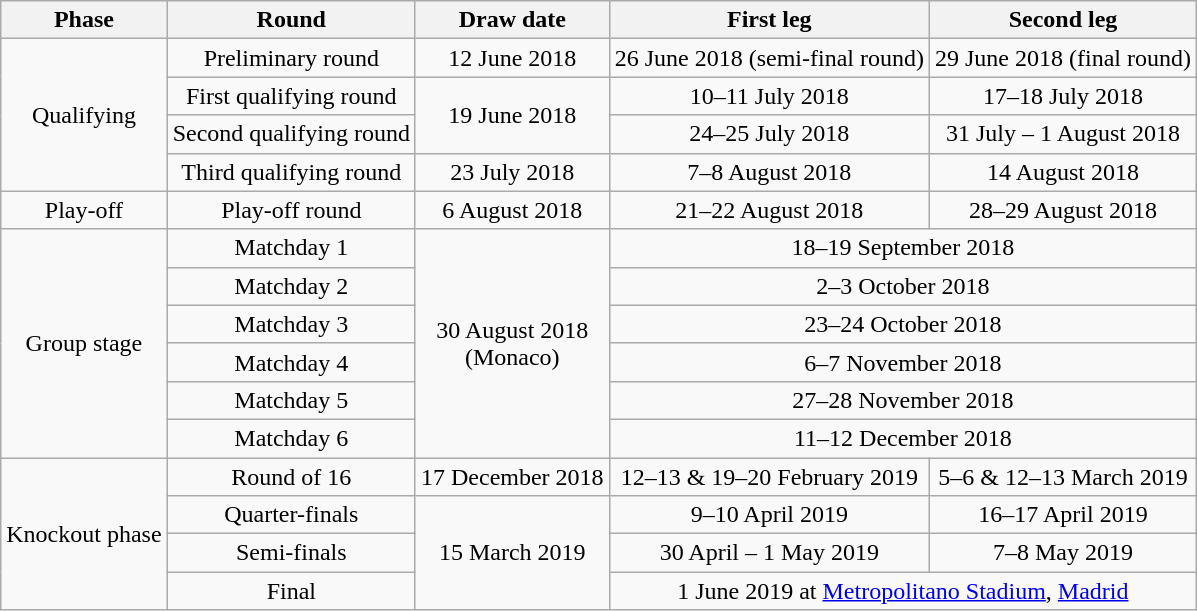<table class="wikitable" style="text-align:center">
<tr>
<th>Phase</th>
<th>Round</th>
<th>Draw date</th>
<th>First leg</th>
<th>Second leg</th>
</tr>
<tr>
<td rowspan="4">Qualifying</td>
<td>Preliminary round</td>
<td>12 June 2018</td>
<td>26 June 2018 (semi-final round)</td>
<td>29 June 2018 (final round)</td>
</tr>
<tr>
<td>First qualifying round</td>
<td rowspan="2">19 June 2018</td>
<td>10–11 July 2018</td>
<td>17–18 July 2018</td>
</tr>
<tr>
<td>Second qualifying round</td>
<td>24–25 July 2018</td>
<td>31 July – 1 August 2018</td>
</tr>
<tr>
<td>Third qualifying round</td>
<td>23 July 2018</td>
<td>7–8 August 2018</td>
<td>14 August 2018</td>
</tr>
<tr>
<td>Play-off</td>
<td>Play-off round</td>
<td>6 August 2018</td>
<td>21–22 August 2018</td>
<td>28–29 August 2018</td>
</tr>
<tr>
<td rowspan="6">Group stage</td>
<td>Matchday 1</td>
<td rowspan="6">30 August 2018<br>(Monaco)</td>
<td colspan="2">18–19 September 2018</td>
</tr>
<tr>
<td>Matchday 2</td>
<td colspan="2">2–3 October 2018</td>
</tr>
<tr>
<td>Matchday 3</td>
<td colspan="2">23–24 October 2018</td>
</tr>
<tr>
<td>Matchday 4</td>
<td colspan="2">6–7 November 2018</td>
</tr>
<tr>
<td>Matchday 5</td>
<td colspan="2">27–28 November 2018</td>
</tr>
<tr>
<td>Matchday 6</td>
<td colspan="2">11–12 December 2018</td>
</tr>
<tr>
<td rowspan="4">Knockout phase</td>
<td>Round of 16</td>
<td>17 December 2018</td>
<td>12–13 & 19–20 February 2019</td>
<td>5–6 & 12–13 March 2019</td>
</tr>
<tr>
<td>Quarter-finals</td>
<td rowspan="3">15 March 2019</td>
<td>9–10 April 2019</td>
<td>16–17 April 2019</td>
</tr>
<tr>
<td>Semi-finals</td>
<td>30 April – 1 May 2019</td>
<td>7–8 May 2019</td>
</tr>
<tr>
<td>Final</td>
<td colspan="2">1 June 2019 at <a href='#'>Metropolitano Stadium</a>, <a href='#'>Madrid</a></td>
</tr>
</table>
